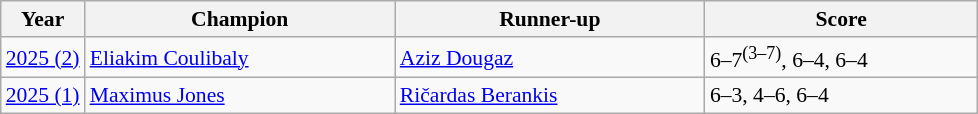<table class="wikitable" style="font-size:90%">
<tr>
<th>Year</th>
<th width="200">Champion</th>
<th width="200">Runner-up</th>
<th width="175">Score</th>
</tr>
<tr>
<td><a href='#'>2025 (2)</a></td>
<td> <a href='#'>Eliakim Coulibaly</a></td>
<td> <a href='#'>Aziz Dougaz</a></td>
<td>6–7<sup>(3–7)</sup>, 6–4, 6–4</td>
</tr>
<tr>
<td><a href='#'>2025 (1)</a></td>
<td> <a href='#'>Maximus Jones</a></td>
<td> <a href='#'>Ričardas Berankis</a></td>
<td>6–3, 4–6, 6–4</td>
</tr>
</table>
